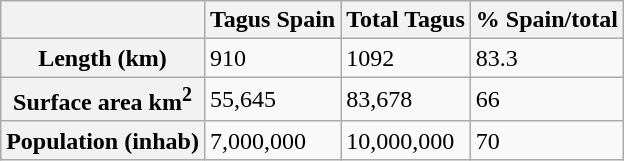<table class="wikitable" style="margin-left: auto; margin-right: auto; border: none;">
<tr>
<th></th>
<th>Tagus Spain</th>
<th>Total Tagus</th>
<th>% Spain/total</th>
</tr>
<tr>
<th>Length (km)</th>
<td>910</td>
<td>1092</td>
<td>83.3</td>
</tr>
<tr>
<th>Surface area km<sup>2</sup></th>
<td>55,645</td>
<td>83,678</td>
<td>66</td>
</tr>
<tr>
<th>Population (inhab)</th>
<td>7,000,000</td>
<td>10,000,000</td>
<td>70</td>
</tr>
</table>
